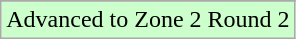<table class="wikitable">
<tr>
</tr>
<tr width=10px bgcolor="#ccffcc">
<td>Advanced to Zone 2 Round 2</td>
</tr>
</table>
